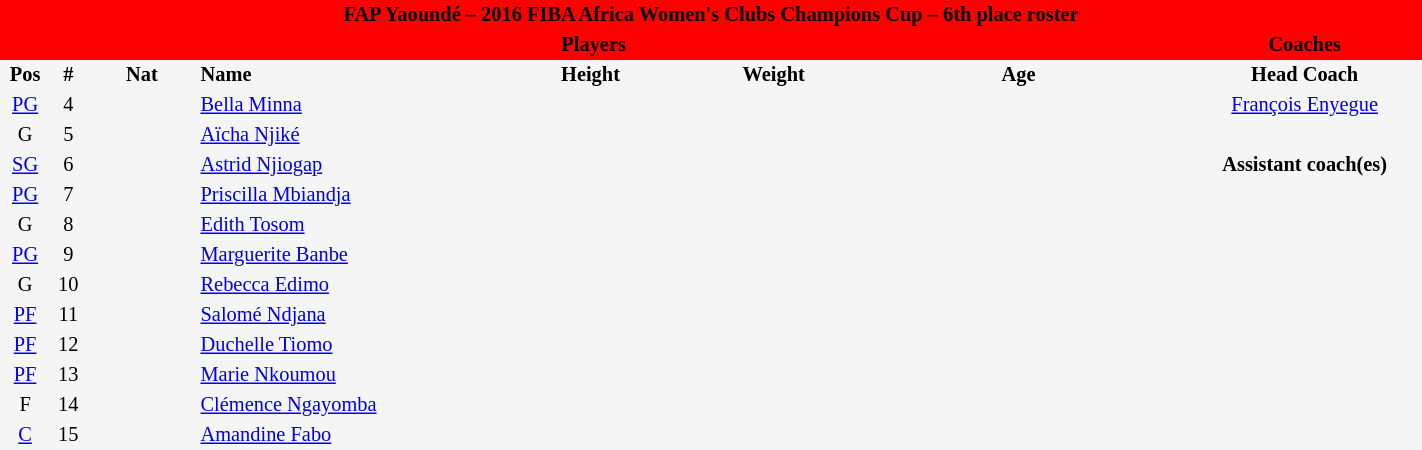<table border=0 cellpadding=2 cellspacing=0  |- bgcolor=#f5f5f5 style="text-align:center; font-size:85%;" width=75%>
<tr>
<td colspan="8" style="background: red; color: black"><strong>FAP Yaoundé – 2016 FIBA Africa Women's Clubs Champions Cup – 6th place roster</strong></td>
</tr>
<tr>
<td colspan="7" style="background: red; color: black"><strong>Players</strong></td>
<td style="background: red; color: black"><strong>Coaches</strong></td>
</tr>
<tr style="background=#f5f5f5; color: black">
<th width=5px>Pos</th>
<th width=5px>#</th>
<th width=50px>Nat</th>
<th width=135px align=left>Name</th>
<th width=100px>Height</th>
<th width=70px>Weight</th>
<th width=160px>Age</th>
<th width=110px>Head Coach</th>
</tr>
<tr>
<td><a href='#'>PG</a></td>
<td>4</td>
<td></td>
<td align=left><a href='#'>Bella Minna</a></td>
<td><span></span></td>
<td></td>
<td><span></span></td>
<td> <a href='#'>François Enyegue</a></td>
</tr>
<tr>
<td>G</td>
<td>5</td>
<td></td>
<td align=left><a href='#'>Aïcha Njiké</a></td>
<td><span></span></td>
<td></td>
<td><span></span></td>
</tr>
<tr>
<td><a href='#'>SG</a></td>
<td>6</td>
<td></td>
<td align=left><a href='#'>Astrid Njiogap</a></td>
<td><span></span></td>
<td></td>
<td><span></span></td>
<td><strong>Assistant coach(es)</strong></td>
</tr>
<tr>
<td><a href='#'>PG</a></td>
<td>7</td>
<td></td>
<td align=left><a href='#'>Priscilla Mbiandja</a></td>
<td><span></span></td>
<td></td>
<td><span></span></td>
</tr>
<tr>
<td>G</td>
<td>8</td>
<td></td>
<td align=left><a href='#'>Edith Tosom</a></td>
<td><span></span></td>
<td></td>
<td><span></span></td>
</tr>
<tr>
<td><a href='#'>PG</a></td>
<td>9</td>
<td></td>
<td align=left><a href='#'>Marguerite Banbe</a></td>
<td><span></span></td>
<td></td>
<td><span></span></td>
</tr>
<tr>
<td>G</td>
<td>10</td>
<td></td>
<td align=left><a href='#'>Rebecca Edimo</a></td>
<td><span></span></td>
<td></td>
<td><span></span></td>
</tr>
<tr>
<td><a href='#'>PF</a></td>
<td>11</td>
<td></td>
<td align=left><a href='#'>Salomé Ndjana</a></td>
<td><span></span></td>
<td></td>
<td><span></span></td>
</tr>
<tr>
<td><a href='#'>PF</a></td>
<td>12</td>
<td></td>
<td align=left><a href='#'>Duchelle Tiomo</a></td>
<td><span></span></td>
<td></td>
<td><span></span></td>
</tr>
<tr>
<td><a href='#'>PF</a></td>
<td>13</td>
<td></td>
<td align=left><a href='#'>Marie Nkoumou</a></td>
<td><span></span></td>
<td></td>
<td><span></span></td>
</tr>
<tr>
<td>F</td>
<td>14</td>
<td></td>
<td align=left><a href='#'>Clémence Ngayomba</a></td>
<td><span></span></td>
<td></td>
<td><span></span></td>
</tr>
<tr>
<td><a href='#'>C</a></td>
<td>15</td>
<td></td>
<td align=left><a href='#'>Amandine Fabo</a></td>
<td><span></span></td>
<td></td>
<td><span></span></td>
</tr>
</table>
